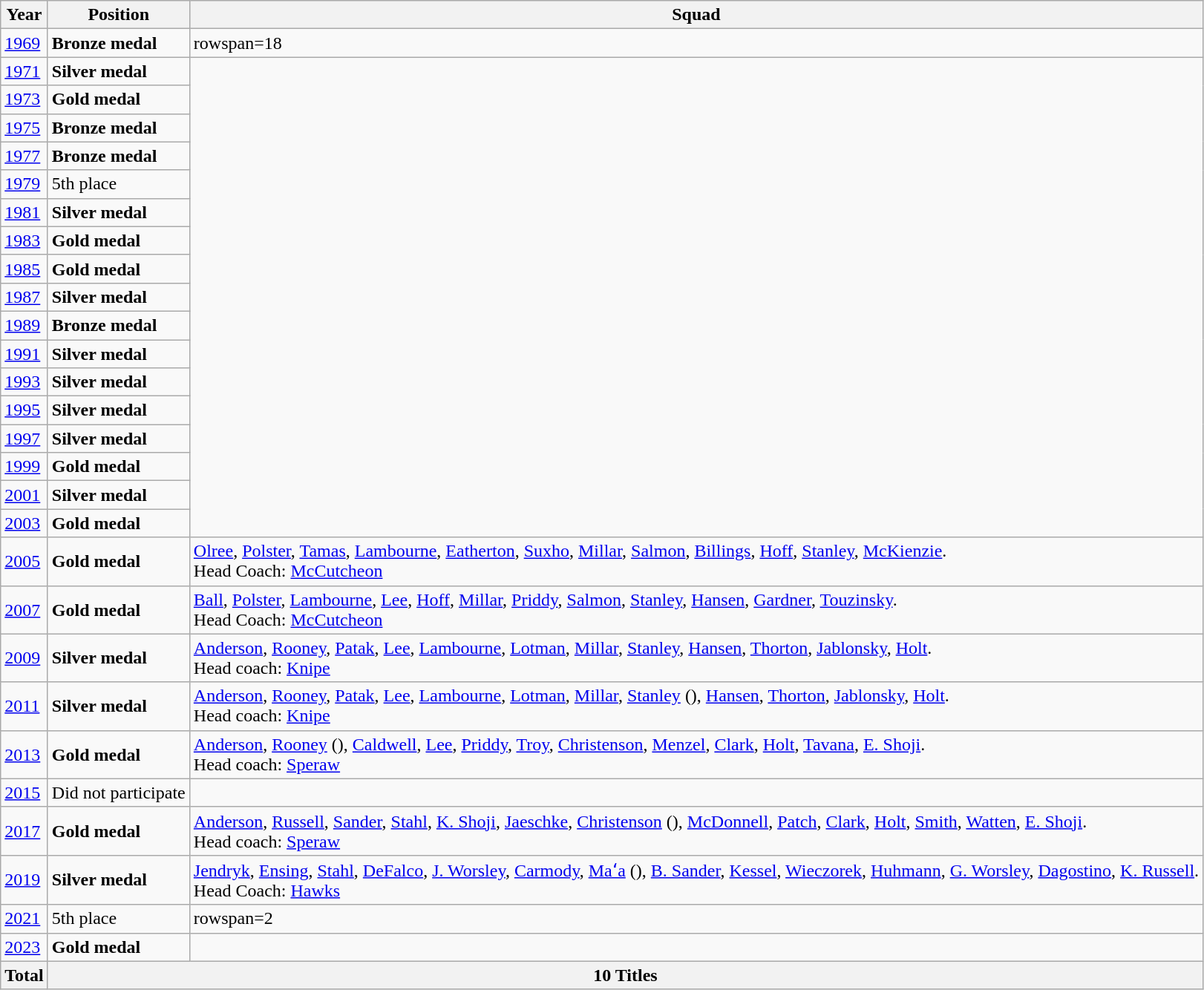<table class="wikitable" style="text-align: center;">
<tr>
<th>Year</th>
<th>Position</th>
<th>Squad</th>
</tr>
<tr style="text-align:left;">
<td><a href='#'>1969</a></td>
<td> <strong>Bronze medal</strong></td>
<td>rowspan=18 </td>
</tr>
<tr style="text-align:left;">
<td><a href='#'>1971</a></td>
<td> <strong>Silver medal</strong></td>
</tr>
<tr style="text-align:left;">
<td><a href='#'>1973</a></td>
<td> <strong>Gold medal</strong></td>
</tr>
<tr style="text-align:left;">
<td><a href='#'>1975</a></td>
<td> <strong>Bronze medal</strong></td>
</tr>
<tr style="text-align:left;">
<td><a href='#'>1977</a></td>
<td> <strong>Bronze medal</strong></td>
</tr>
<tr style="text-align:left;">
<td><a href='#'>1979</a></td>
<td>5th place</td>
</tr>
<tr style="text-align:left;">
<td><a href='#'>1981</a></td>
<td> <strong>Silver medal</strong></td>
</tr>
<tr style="text-align:left;">
<td><a href='#'>1983</a></td>
<td> <strong>Gold medal</strong></td>
</tr>
<tr style="text-align:left;">
<td><a href='#'>1985</a></td>
<td> <strong>Gold medal</strong></td>
</tr>
<tr style="text-align:left;">
<td><a href='#'>1987</a></td>
<td> <strong>Silver medal</strong></td>
</tr>
<tr style="text-align:left;">
<td><a href='#'>1989</a></td>
<td> <strong>Bronze medal</strong></td>
</tr>
<tr style="text-align:left;">
<td><a href='#'>1991</a></td>
<td> <strong>Silver medal</strong></td>
</tr>
<tr style="text-align:left;">
<td><a href='#'>1993</a></td>
<td> <strong>Silver medal</strong></td>
</tr>
<tr style="text-align:left;">
<td><a href='#'>1995</a></td>
<td> <strong>Silver medal</strong></td>
</tr>
<tr style="text-align:left;">
<td><a href='#'>1997</a></td>
<td> <strong>Silver medal</strong></td>
</tr>
<tr style="text-align:left;">
<td><a href='#'>1999</a></td>
<td> <strong>Gold medal</strong></td>
</tr>
<tr style="text-align:left;">
<td><a href='#'>2001</a></td>
<td> <strong>Silver medal</strong></td>
</tr>
<tr style="text-align:left;">
<td><a href='#'>2003</a></td>
<td> <strong>Gold medal</strong></td>
</tr>
<tr style="text-align:left;">
<td><a href='#'>2005</a></td>
<td> <strong>Gold medal</strong></td>
<td><a href='#'>Olree</a>, <a href='#'>Polster</a>, <a href='#'>Tamas</a>, <a href='#'>Lambourne</a>, <a href='#'>Eatherton</a>, <a href='#'>Suxho</a>, <a href='#'>Millar</a>, <a href='#'>Salmon</a>, <a href='#'>Billings</a>, <a href='#'>Hoff</a>, <a href='#'>Stanley</a>, <a href='#'>McKienzie</a>. <br>Head Coach: <a href='#'>McCutcheon</a></td>
</tr>
<tr style="text-align:left;">
<td><a href='#'>2007</a></td>
<td> <strong>Gold medal</strong></td>
<td><a href='#'>Ball</a>, <a href='#'>Polster</a>, <a href='#'>Lambourne</a>, <a href='#'>Lee</a>, <a href='#'>Hoff</a>, <a href='#'>Millar</a>, <a href='#'>Priddy</a>, <a href='#'>Salmon</a>, <a href='#'>Stanley</a>, <a href='#'>Hansen</a>, <a href='#'>Gardner</a>, <a href='#'>Touzinsky</a>. <br>Head Coach: <a href='#'>McCutcheon</a></td>
</tr>
<tr style="text-align:left;">
<td><a href='#'>2009</a></td>
<td> <strong>Silver medal</strong></td>
<td><a href='#'>Anderson</a>, <a href='#'>Rooney</a>, <a href='#'>Patak</a>, <a href='#'>Lee</a>, <a href='#'>Lambourne</a>, <a href='#'>Lotman</a>, <a href='#'>Millar</a>, <a href='#'>Stanley</a>, <a href='#'>Hansen</a>, <a href='#'>Thorton</a>, <a href='#'>Jablonsky</a>, <a href='#'>Holt</a>. <br>Head coach: <a href='#'>Knipe</a></td>
</tr>
<tr style="text-align:left;">
<td><a href='#'>2011</a></td>
<td> <strong>Silver medal</strong></td>
<td><a href='#'>Anderson</a>, <a href='#'>Rooney</a>, <a href='#'>Patak</a>, <a href='#'>Lee</a>, <a href='#'>Lambourne</a>, <a href='#'>Lotman</a>, <a href='#'>Millar</a>, <a href='#'>Stanley</a> (), <a href='#'>Hansen</a>, <a href='#'>Thorton</a>, <a href='#'>Jablonsky</a>, <a href='#'>Holt</a>. <br>Head coach: <a href='#'>Knipe</a></td>
</tr>
<tr style="text-align:left;">
<td><a href='#'>2013</a></td>
<td> <strong>Gold medal</strong></td>
<td><a href='#'>Anderson</a>, <a href='#'>Rooney</a> (), <a href='#'>Caldwell</a>, <a href='#'>Lee</a>, <a href='#'>Priddy</a>, <a href='#'>Troy</a>, <a href='#'>Christenson</a>, <a href='#'>Menzel</a>, <a href='#'>Clark</a>, <a href='#'>Holt</a>, <a href='#'>Tavana</a>, <a href='#'>E. Shoji</a>. <br>Head coach: <a href='#'>Speraw</a></td>
</tr>
<tr style="text-align:left;">
<td><a href='#'>2015</a></td>
<td>Did not participate</td>
<td></td>
</tr>
<tr style="text-align:left;">
<td><a href='#'>2017</a></td>
<td> <strong>Gold medal</strong></td>
<td><a href='#'>Anderson</a>, <a href='#'>Russell</a>, <a href='#'>Sander</a>, <a href='#'>Stahl</a>, <a href='#'>K. Shoji</a>, <a href='#'>Jaeschke</a>, <a href='#'>Christenson</a> (), <a href='#'>McDonnell</a>, <a href='#'>Patch</a>, <a href='#'>Clark</a>, <a href='#'>Holt</a>, <a href='#'>Smith</a>, <a href='#'>Watten</a>, <a href='#'>E. Shoji</a>. <br>Head coach: <a href='#'>Speraw</a></td>
</tr>
<tr style="text-align:left;">
<td><a href='#'>2019</a></td>
<td> <strong>Silver medal</strong></td>
<td><a href='#'>Jendryk</a>, <a href='#'>Ensing</a>, <a href='#'>Stahl</a>, <a href='#'>DeFalco</a>, <a href='#'>J. Worsley</a>, <a href='#'>Carmody</a>, <a href='#'>Maʻa</a> (), <a href='#'>B. Sander</a>, <a href='#'>Kessel</a>, <a href='#'>Wieczorek</a>, <a href='#'>Huhmann</a>, <a href='#'>G. Worsley</a>, <a href='#'>Dagostino</a>, <a href='#'>K. Russell</a>. <br>Head Coach: <a href='#'>Hawks</a></td>
</tr>
<tr style="text-align:left;">
<td><a href='#'>2021</a></td>
<td>5th place</td>
<td>rowspan=2 </td>
</tr>
<tr style="text-align:left;">
<td><a href='#'>2023</a></td>
<td> <strong>Gold medal</strong></td>
</tr>
<tr>
<th>Total</th>
<th colspan="2">10 Titles</th>
</tr>
</table>
